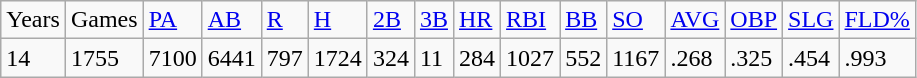<table class="wikitable">
<tr>
<td>Years</td>
<td>Games</td>
<td><a href='#'>PA</a></td>
<td><a href='#'>AB</a></td>
<td><a href='#'>R</a></td>
<td><a href='#'>H</a></td>
<td><a href='#'>2B</a></td>
<td><a href='#'>3B</a></td>
<td><a href='#'>HR</a></td>
<td><a href='#'>RBI</a></td>
<td><a href='#'>BB</a></td>
<td><a href='#'>SO</a></td>
<td><a href='#'>AVG</a></td>
<td><a href='#'>OBP</a></td>
<td><a href='#'>SLG</a></td>
<td><a href='#'>FLD%</a></td>
</tr>
<tr>
<td>14</td>
<td>1755</td>
<td>7100</td>
<td>6441</td>
<td>797</td>
<td>1724</td>
<td>324</td>
<td>11</td>
<td>284</td>
<td>1027</td>
<td>552</td>
<td>1167</td>
<td>.268</td>
<td>.325</td>
<td>.454</td>
<td>.993</td>
</tr>
</table>
